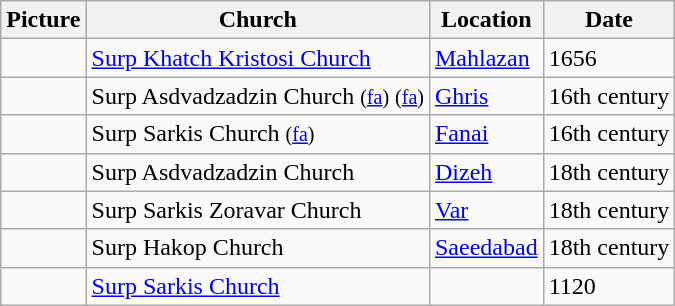<table class="wikitable sortable">
<tr>
<th>Picture</th>
<th>Church</th>
<th>Location</th>
<th>Date</th>
</tr>
<tr>
<td></td>
<td><a href='#'>Surp Khatch Kristosi Church</a></td>
<td><a href='#'>Mahlazan</a></td>
<td>1656</td>
</tr>
<tr>
<td></td>
<td>Surp Asdvadzadzin Church <small>(<a href='#'>fa</a>)</small>  <small>(<a href='#'>fa</a>)</small></td>
<td><a href='#'>Ghris</a></td>
<td>16th century</td>
</tr>
<tr>
<td></td>
<td>Surp Sarkis Church <small>(<a href='#'>fa</a>)</small></td>
<td><a href='#'>Fanai</a></td>
<td>16th century</td>
</tr>
<tr>
<td></td>
<td>Surp Asdvadzadzin Church</td>
<td><a href='#'>Dizeh</a></td>
<td>18th century</td>
</tr>
<tr>
<td></td>
<td>Surp Sarkis Zoravar Church</td>
<td><a href='#'>Var</a></td>
<td>18th century</td>
</tr>
<tr>
<td></td>
<td>Surp Hakop Church</td>
<td><a href='#'>Saeedabad</a></td>
<td>18th century</td>
</tr>
<tr>
<td></td>
<td><a href='#'>Surp Sarkis Church</a></td>
<td></td>
<td>1120</td>
</tr>
</table>
